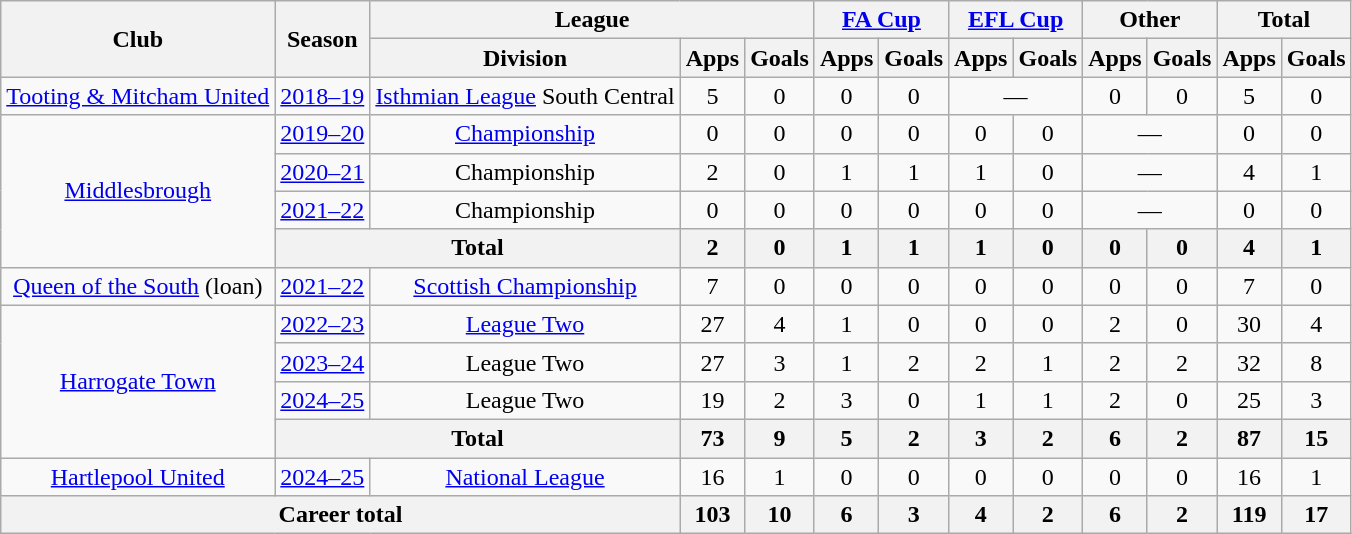<table class=wikitable style="text-align: center">
<tr>
<th rowspan=2>Club</th>
<th rowspan=2>Season</th>
<th colspan=3>League</th>
<th colspan=2><a href='#'>FA Cup</a></th>
<th colspan=2><a href='#'>EFL Cup</a></th>
<th colspan=2>Other</th>
<th colspan=2>Total</th>
</tr>
<tr>
<th>Division</th>
<th>Apps</th>
<th>Goals</th>
<th>Apps</th>
<th>Goals</th>
<th>Apps</th>
<th>Goals</th>
<th>Apps</th>
<th>Goals</th>
<th>Apps</th>
<th>Goals</th>
</tr>
<tr>
<td><a href='#'>Tooting & Mitcham United</a></td>
<td><a href='#'>2018–19</a></td>
<td><a href='#'>Isthmian League</a> South Central</td>
<td>5</td>
<td>0</td>
<td>0</td>
<td>0</td>
<td colspan=2>—</td>
<td>0</td>
<td>0</td>
<td>5</td>
<td>0</td>
</tr>
<tr>
<td rowspan=4><a href='#'>Middlesbrough</a></td>
<td><a href='#'>2019–20</a></td>
<td><a href='#'>Championship</a></td>
<td>0</td>
<td>0</td>
<td>0</td>
<td>0</td>
<td>0</td>
<td>0</td>
<td colspan=2>—</td>
<td>0</td>
<td>0</td>
</tr>
<tr>
<td><a href='#'>2020–21</a></td>
<td>Championship</td>
<td>2</td>
<td>0</td>
<td>1</td>
<td>1</td>
<td>1</td>
<td>0</td>
<td colspan=2>—</td>
<td>4</td>
<td>1</td>
</tr>
<tr>
<td><a href='#'>2021–22</a></td>
<td>Championship</td>
<td>0</td>
<td>0</td>
<td>0</td>
<td>0</td>
<td>0</td>
<td>0</td>
<td colspan="2">—</td>
<td>0</td>
<td>0</td>
</tr>
<tr>
<th colspan="2">Total</th>
<th>2</th>
<th>0</th>
<th>1</th>
<th>1</th>
<th>1</th>
<th>0</th>
<th>0</th>
<th>0</th>
<th>4</th>
<th>1</th>
</tr>
<tr>
<td><a href='#'>Queen of the South</a> (loan)</td>
<td><a href='#'>2021–22</a></td>
<td><a href='#'>Scottish Championship</a></td>
<td>7</td>
<td>0</td>
<td>0</td>
<td>0</td>
<td>0</td>
<td>0</td>
<td>0</td>
<td>0</td>
<td>7</td>
<td>0</td>
</tr>
<tr>
<td rowspan="4"><a href='#'>Harrogate Town</a></td>
<td><a href='#'>2022–23</a></td>
<td><a href='#'>League Two</a></td>
<td>27</td>
<td>4</td>
<td>1</td>
<td>0</td>
<td>0</td>
<td>0</td>
<td>2</td>
<td>0</td>
<td>30</td>
<td>4</td>
</tr>
<tr>
<td><a href='#'>2023–24</a></td>
<td>League Two</td>
<td>27</td>
<td>3</td>
<td>1</td>
<td>2</td>
<td>2</td>
<td>1</td>
<td>2</td>
<td>2</td>
<td>32</td>
<td>8</td>
</tr>
<tr>
<td><a href='#'>2024–25</a></td>
<td>League Two</td>
<td>19</td>
<td>2</td>
<td>3</td>
<td>0</td>
<td>1</td>
<td>1</td>
<td>2</td>
<td>0</td>
<td>25</td>
<td>3</td>
</tr>
<tr>
<th colspan="2">Total</th>
<th>73</th>
<th>9</th>
<th>5</th>
<th>2</th>
<th>3</th>
<th>2</th>
<th>6</th>
<th>2</th>
<th>87</th>
<th>15</th>
</tr>
<tr>
<td><a href='#'>Hartlepool United</a></td>
<td><a href='#'>2024–25</a></td>
<td><a href='#'>National League</a></td>
<td>16</td>
<td>1</td>
<td>0</td>
<td>0</td>
<td>0</td>
<td>0</td>
<td>0</td>
<td>0</td>
<td>16</td>
<td>1</td>
</tr>
<tr>
<th colspan=3>Career total</th>
<th>103</th>
<th>10</th>
<th>6</th>
<th>3</th>
<th>4</th>
<th>2</th>
<th>6</th>
<th>2</th>
<th>119</th>
<th>17</th>
</tr>
</table>
